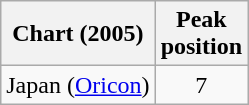<table class="wikitable sortable plainrowheaders">
<tr>
<th scope="col">Chart (2005)</th>
<th scope="col">Peak<br>position</th>
</tr>
<tr>
<td>Japan (<a href='#'>Oricon</a>)</td>
<td style="text-align:center;">7</td>
</tr>
</table>
